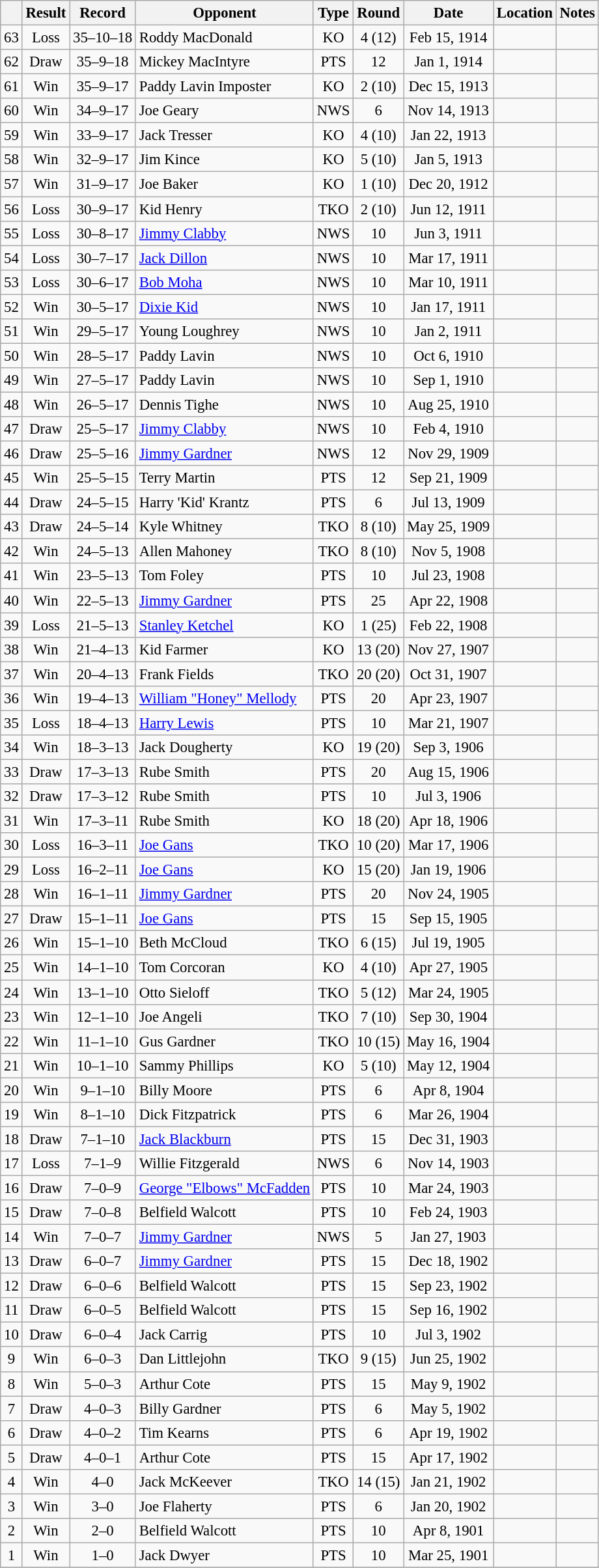<table class="wikitable mw-collapsible" style="text-align:center; font-size:95%">
<tr>
<th></th>
<th>Result</th>
<th>Record</th>
<th>Opponent</th>
<th>Type</th>
<th>Round</th>
<th>Date</th>
<th>Location</th>
<th>Notes</th>
</tr>
<tr>
<td>63</td>
<td>Loss</td>
<td>35–10–18</td>
<td style="text-align:left;">Roddy MacDonald</td>
<td>KO</td>
<td>4 (12)</td>
<td>Feb 15, 1914</td>
<td style="text-align:left;"></td>
<td></td>
</tr>
<tr>
<td>62</td>
<td>Draw</td>
<td>35–9–18</td>
<td style="text-align:left;">Mickey MacIntyre</td>
<td>PTS</td>
<td>12</td>
<td>Jan 1, 1914</td>
<td style="text-align:left;"></td>
<td></td>
</tr>
<tr>
<td>61</td>
<td>Win</td>
<td>35–9–17</td>
<td style="text-align:left;">Paddy Lavin Imposter</td>
<td>KO</td>
<td>2 (10)</td>
<td>Dec 15, 1913</td>
<td style="text-align:left;"></td>
<td></td>
</tr>
<tr>
<td>60</td>
<td>Win</td>
<td>34–9–17</td>
<td style="text-align:left;">Joe Geary</td>
<td>NWS</td>
<td>6</td>
<td>Nov 14, 1913</td>
<td style="text-align:left;"></td>
<td></td>
</tr>
<tr>
<td>59</td>
<td>Win</td>
<td>33–9–17</td>
<td style="text-align:left;">Jack Tresser</td>
<td>KO</td>
<td>4 (10)</td>
<td>Jan 22, 1913</td>
<td style="text-align:left;"></td>
<td></td>
</tr>
<tr>
<td>58</td>
<td>Win</td>
<td>32–9–17</td>
<td style="text-align:left;">Jim Kince</td>
<td>KO</td>
<td>5 (10)</td>
<td>Jan 5, 1913</td>
<td style="text-align:left;"></td>
<td></td>
</tr>
<tr>
<td>57</td>
<td>Win</td>
<td>31–9–17</td>
<td style="text-align:left;">Joe Baker</td>
<td>KO</td>
<td>1 (10)</td>
<td>Dec 20, 1912</td>
<td style="text-align:left;"></td>
<td></td>
</tr>
<tr>
<td>56</td>
<td>Loss</td>
<td>30–9–17</td>
<td style="text-align:left;">Kid Henry</td>
<td>TKO</td>
<td>2 (10)</td>
<td>Jun 12, 1911</td>
<td style="text-align:left;"></td>
<td></td>
</tr>
<tr>
<td>55</td>
<td>Loss</td>
<td>30–8–17</td>
<td style="text-align:left;"><a href='#'>Jimmy Clabby</a></td>
<td>NWS</td>
<td>10</td>
<td>Jun 3, 1911</td>
<td style="text-align:left;"></td>
<td></td>
</tr>
<tr>
<td>54</td>
<td>Loss</td>
<td>30–7–17</td>
<td style="text-align:left;"><a href='#'>Jack Dillon</a></td>
<td>NWS</td>
<td>10</td>
<td>Mar 17, 1911</td>
<td style="text-align:left;"></td>
<td></td>
</tr>
<tr>
<td>53</td>
<td>Loss</td>
<td>30–6–17</td>
<td style="text-align:left;"><a href='#'>Bob Moha</a></td>
<td>NWS</td>
<td>10</td>
<td>Mar 10, 1911</td>
<td style="text-align:left;"></td>
<td></td>
</tr>
<tr>
<td>52</td>
<td>Win</td>
<td>30–5–17</td>
<td style="text-align:left;"><a href='#'>Dixie Kid</a></td>
<td>NWS</td>
<td>10</td>
<td>Jan 17, 1911</td>
<td style="text-align:left;"></td>
<td></td>
</tr>
<tr>
<td>51</td>
<td>Win</td>
<td>29–5–17</td>
<td style="text-align:left;">Young Loughrey</td>
<td>NWS</td>
<td>10</td>
<td>Jan 2, 1911</td>
<td style="text-align:left;"></td>
<td></td>
</tr>
<tr>
<td>50</td>
<td>Win</td>
<td>28–5–17</td>
<td style="text-align:left;">Paddy Lavin</td>
<td>NWS</td>
<td>10</td>
<td>Oct 6, 1910</td>
<td style="text-align:left;"></td>
<td></td>
</tr>
<tr>
<td>49</td>
<td>Win</td>
<td>27–5–17</td>
<td style="text-align:left;">Paddy Lavin</td>
<td>NWS</td>
<td>10</td>
<td>Sep 1, 1910</td>
<td style="text-align:left;"></td>
<td></td>
</tr>
<tr>
<td>48</td>
<td>Win</td>
<td>26–5–17</td>
<td style="text-align:left;">Dennis Tighe</td>
<td>NWS</td>
<td>10</td>
<td>Aug 25, 1910</td>
<td style="text-align:left;"></td>
<td></td>
</tr>
<tr>
<td>47</td>
<td>Draw</td>
<td>25–5–17</td>
<td style="text-align:left;"><a href='#'>Jimmy Clabby</a></td>
<td>NWS</td>
<td>10</td>
<td>Feb 4, 1910</td>
<td style="text-align:left;"></td>
<td></td>
</tr>
<tr>
<td>46</td>
<td>Draw</td>
<td>25–5–16</td>
<td style="text-align:left;"><a href='#'>Jimmy Gardner</a></td>
<td>NWS</td>
<td>12</td>
<td>Nov 29, 1909</td>
<td style="text-align:left;"></td>
<td></td>
</tr>
<tr>
<td>45</td>
<td>Win</td>
<td>25–5–15</td>
<td style="text-align:left;">Terry Martin</td>
<td>PTS</td>
<td>12</td>
<td>Sep 21, 1909</td>
<td style="text-align:left;"></td>
<td></td>
</tr>
<tr>
<td>44</td>
<td>Draw</td>
<td>24–5–15</td>
<td style="text-align:left;">Harry 'Kid' Krantz</td>
<td>PTS</td>
<td>6</td>
<td>Jul 13, 1909</td>
<td style="text-align:left;"></td>
<td></td>
</tr>
<tr>
<td>43</td>
<td>Draw</td>
<td>24–5–14</td>
<td style="text-align:left;">Kyle Whitney</td>
<td>TKO</td>
<td>8 (10)</td>
<td>May 25, 1909</td>
<td style="text-align:left;"></td>
<td></td>
</tr>
<tr>
<td>42</td>
<td>Win</td>
<td>24–5–13</td>
<td style="text-align:left;">Allen Mahoney</td>
<td>TKO</td>
<td>8 (10)</td>
<td>Nov 5, 1908</td>
<td style="text-align:left;"></td>
<td></td>
</tr>
<tr>
<td>41</td>
<td>Win</td>
<td>23–5–13</td>
<td style="text-align:left;">Tom Foley</td>
<td>PTS</td>
<td>10</td>
<td>Jul 23, 1908</td>
<td style="text-align:left;"></td>
<td></td>
</tr>
<tr>
<td>40</td>
<td>Win</td>
<td>22–5–13</td>
<td style="text-align:left;"><a href='#'>Jimmy Gardner</a></td>
<td>PTS</td>
<td>25</td>
<td>Apr 22, 1908</td>
<td style="text-align:left;"></td>
<td style="text-align:left;"></td>
</tr>
<tr>
<td>39</td>
<td>Loss</td>
<td>21–5–13</td>
<td style="text-align:left;"><a href='#'>Stanley Ketchel</a></td>
<td>KO</td>
<td>1 (25)</td>
<td>Feb 22, 1908</td>
<td style="text-align:left;"></td>
<td style="text-align:left;"></td>
</tr>
<tr>
<td>38</td>
<td>Win</td>
<td>21–4–13</td>
<td style="text-align:left;">Kid Farmer</td>
<td>KO</td>
<td>13 (20)</td>
<td>Nov 27, 1907</td>
<td style="text-align:left;"></td>
<td style="text-align:left;"></td>
</tr>
<tr>
<td>37</td>
<td>Win</td>
<td>20–4–13</td>
<td style="text-align:left;">Frank Fields</td>
<td>TKO</td>
<td>20 (20)</td>
<td>Oct 31, 1907</td>
<td style="text-align:left;"></td>
<td></td>
</tr>
<tr>
<td>36</td>
<td>Win</td>
<td>19–4–13</td>
<td style="text-align:left;"><a href='#'>William "Honey" Mellody</a></td>
<td>PTS</td>
<td>20</td>
<td>Apr 23, 1907</td>
<td style="text-align:left;"></td>
<td style="text-align:left;"></td>
</tr>
<tr>
<td>35</td>
<td>Loss</td>
<td>18–4–13</td>
<td style="text-align:left;"><a href='#'>Harry Lewis</a></td>
<td>PTS</td>
<td>10</td>
<td>Mar 21, 1907</td>
<td style="text-align:left;"></td>
<td></td>
</tr>
<tr>
<td>34</td>
<td>Win</td>
<td>18–3–13</td>
<td style="text-align:left;">Jack Dougherty</td>
<td>KO</td>
<td>19 (20)</td>
<td>Sep 3, 1906</td>
<td style="text-align:left;"></td>
<td></td>
</tr>
<tr>
<td>33</td>
<td>Draw</td>
<td>17–3–13</td>
<td style="text-align:left;">Rube Smith</td>
<td>PTS</td>
<td>20</td>
<td>Aug 15, 1906</td>
<td style="text-align:left;"></td>
<td></td>
</tr>
<tr>
<td>32</td>
<td>Draw</td>
<td>17–3–12</td>
<td style="text-align:left;">Rube Smith</td>
<td>PTS</td>
<td>10</td>
<td>Jul 3, 1906</td>
<td style="text-align:left;"></td>
<td></td>
</tr>
<tr>
<td>31</td>
<td>Win</td>
<td>17–3–11</td>
<td style="text-align:left;">Rube Smith</td>
<td>KO</td>
<td>18 (20)</td>
<td>Apr 18, 1906</td>
<td style="text-align:left;"></td>
<td></td>
</tr>
<tr>
<td>30</td>
<td>Loss</td>
<td>16–3–11</td>
<td style="text-align:left;"><a href='#'>Joe Gans</a></td>
<td>TKO</td>
<td>10 (20)</td>
<td>Mar 17, 1906</td>
<td style="text-align:left;"></td>
<td style="text-align:left;"></td>
</tr>
<tr>
<td>29</td>
<td>Loss</td>
<td>16–2–11</td>
<td style="text-align:left;"><a href='#'>Joe Gans</a></td>
<td>KO</td>
<td>15 (20)</td>
<td>Jan 19, 1906</td>
<td style="text-align:left;"></td>
<td style="text-align:left;"></td>
</tr>
<tr>
<td>28</td>
<td>Win</td>
<td>16–1–11</td>
<td style="text-align:left;"><a href='#'>Jimmy Gardner</a></td>
<td>PTS</td>
<td>20</td>
<td>Nov 24, 1905</td>
<td style="text-align:left;"></td>
<td></td>
</tr>
<tr>
<td>27</td>
<td>Draw</td>
<td>15–1–11</td>
<td style="text-align:left;"><a href='#'>Joe Gans</a></td>
<td>PTS</td>
<td>15</td>
<td>Sep 15, 1905</td>
<td style="text-align:left;"></td>
<td style="text-align:left;"></td>
</tr>
<tr>
<td>26</td>
<td>Win</td>
<td>15–1–10</td>
<td style="text-align:left;">Beth McCloud</td>
<td>TKO</td>
<td>6 (15)</td>
<td>Jul 19, 1905</td>
<td style="text-align:left;"></td>
<td></td>
</tr>
<tr>
<td>25</td>
<td>Win</td>
<td>14–1–10</td>
<td style="text-align:left;">Tom Corcoran</td>
<td>KO</td>
<td>4 (10)</td>
<td>Apr 27, 1905</td>
<td style="text-align:left;"></td>
<td></td>
</tr>
<tr>
<td>24</td>
<td>Win</td>
<td>13–1–10</td>
<td style="text-align:left;">Otto Sieloff</td>
<td>TKO</td>
<td>5 (12)</td>
<td>Mar 24, 1905</td>
<td style="text-align:left;"></td>
<td></td>
</tr>
<tr>
<td>23</td>
<td>Win</td>
<td>12–1–10</td>
<td style="text-align:left;">Joe Angeli</td>
<td>TKO</td>
<td>7 (10)</td>
<td>Sep 30, 1904</td>
<td style="text-align:left;"></td>
<td></td>
</tr>
<tr>
<td>22</td>
<td>Win</td>
<td>11–1–10</td>
<td style="text-align:left;">Gus Gardner</td>
<td>TKO</td>
<td>10 (15)</td>
<td>May 16, 1904</td>
<td style="text-align:left;"></td>
<td></td>
</tr>
<tr>
<td>21</td>
<td>Win</td>
<td>10–1–10</td>
<td style="text-align:left;">Sammy Phillips</td>
<td>KO</td>
<td>5 (10)</td>
<td>May 12, 1904</td>
<td style="text-align:left;"></td>
<td></td>
</tr>
<tr>
<td>20</td>
<td>Win</td>
<td>9–1–10</td>
<td style="text-align:left;">Billy Moore</td>
<td>PTS</td>
<td>6</td>
<td>Apr 8, 1904</td>
<td style="text-align:left;"></td>
<td></td>
</tr>
<tr>
<td>19</td>
<td>Win</td>
<td>8–1–10</td>
<td style="text-align:left;">Dick Fitzpatrick</td>
<td>PTS</td>
<td>6</td>
<td>Mar 26, 1904</td>
<td style="text-align:left;"></td>
<td></td>
</tr>
<tr>
<td>18</td>
<td>Draw</td>
<td>7–1–10</td>
<td style="text-align:left;"><a href='#'>Jack Blackburn</a></td>
<td>PTS</td>
<td>15</td>
<td>Dec 31, 1903</td>
<td style="text-align:left;"></td>
<td></td>
</tr>
<tr>
<td>17</td>
<td>Loss</td>
<td>7–1–9</td>
<td style="text-align:left;">Willie Fitzgerald</td>
<td>NWS</td>
<td>6</td>
<td>Nov 14, 1903</td>
<td style="text-align:left;"></td>
<td></td>
</tr>
<tr>
<td>16</td>
<td>Draw</td>
<td>7–0–9</td>
<td style="text-align:left;"><a href='#'>George "Elbows" McFadden</a></td>
<td>PTS</td>
<td>10</td>
<td>Mar 24, 1903</td>
<td style="text-align:left;"></td>
<td style="text-align:left;"></td>
</tr>
<tr>
<td>15</td>
<td>Draw</td>
<td>7–0–8</td>
<td style="text-align:left;">Belfield Walcott</td>
<td>PTS</td>
<td>10</td>
<td>Feb 24, 1903</td>
<td style="text-align:left;"></td>
<td style="text-align:left;"></td>
</tr>
<tr>
<td>14</td>
<td>Win</td>
<td>7–0–7</td>
<td style="text-align:left;"><a href='#'>Jimmy Gardner</a></td>
<td>NWS</td>
<td>5</td>
<td>Jan 27, 1903</td>
<td style="text-align:left;"></td>
<td></td>
</tr>
<tr>
<td>13</td>
<td>Draw</td>
<td>6–0–7</td>
<td style="text-align:left;"><a href='#'>Jimmy Gardner</a></td>
<td>PTS</td>
<td>15</td>
<td>Dec 18, 1902</td>
<td style="text-align:left;"></td>
<td></td>
</tr>
<tr>
<td>12</td>
<td>Draw</td>
<td>6–0–6</td>
<td style="text-align:left;">Belfield Walcott</td>
<td>PTS</td>
<td>15</td>
<td>Sep 23, 1902</td>
<td style="text-align:left;"></td>
<td></td>
</tr>
<tr>
<td>11</td>
<td>Draw</td>
<td>6–0–5</td>
<td style="text-align:left;">Belfield Walcott</td>
<td>PTS</td>
<td>15</td>
<td>Sep 16, 1902</td>
<td style="text-align:left;"></td>
<td></td>
</tr>
<tr>
<td>10</td>
<td>Draw</td>
<td>6–0–4</td>
<td style="text-align:left;">Jack Carrig</td>
<td>PTS</td>
<td>10</td>
<td>Jul 3, 1902</td>
<td style="text-align:left;"></td>
<td></td>
</tr>
<tr>
<td>9</td>
<td>Win</td>
<td>6–0–3</td>
<td style="text-align:left;">Dan Littlejohn</td>
<td>TKO</td>
<td>9 (15)</td>
<td>Jun 25, 1902</td>
<td style="text-align:left;"></td>
<td></td>
</tr>
<tr>
<td>8</td>
<td>Win</td>
<td>5–0–3</td>
<td style="text-align:left;">Arthur Cote</td>
<td>PTS</td>
<td>15</td>
<td>May 9, 1902</td>
<td style="text-align:left;"></td>
<td></td>
</tr>
<tr>
<td>7</td>
<td>Draw</td>
<td>4–0–3</td>
<td style="text-align:left;">Billy Gardner</td>
<td>PTS</td>
<td>6</td>
<td>May 5, 1902</td>
<td style="text-align:left;"></td>
<td></td>
</tr>
<tr>
<td>6</td>
<td>Draw</td>
<td>4–0–2</td>
<td style="text-align:left;">Tim Kearns</td>
<td>PTS</td>
<td>6</td>
<td>Apr 19, 1902</td>
<td style="text-align:left;"></td>
<td></td>
</tr>
<tr>
<td>5</td>
<td>Draw</td>
<td>4–0–1</td>
<td style="text-align:left;">Arthur Cote</td>
<td>PTS</td>
<td>15</td>
<td>Apr 17, 1902</td>
<td style="text-align:left;"></td>
<td></td>
</tr>
<tr>
<td>4</td>
<td>Win</td>
<td>4–0</td>
<td style="text-align:left;">Jack McKeever</td>
<td>TKO</td>
<td>14 (15)</td>
<td>Jan 21, 1902</td>
<td style="text-align:left;"></td>
<td></td>
</tr>
<tr>
<td>3</td>
<td>Win</td>
<td>3–0</td>
<td style="text-align:left;">Joe Flaherty</td>
<td>PTS</td>
<td>6</td>
<td>Jan 20, 1902</td>
<td style="text-align:left;"></td>
<td></td>
</tr>
<tr>
<td>2</td>
<td>Win</td>
<td>2–0</td>
<td style="text-align:left;">Belfield Walcott</td>
<td>PTS</td>
<td>10</td>
<td>Apr 8, 1901</td>
<td style="text-align:left;"></td>
<td></td>
</tr>
<tr>
<td>1</td>
<td>Win</td>
<td>1–0</td>
<td style="text-align:left;">Jack Dwyer</td>
<td>PTS</td>
<td>10</td>
<td>Mar 25, 1901</td>
<td style="text-align:left;"></td>
<td></td>
</tr>
<tr>
</tr>
</table>
